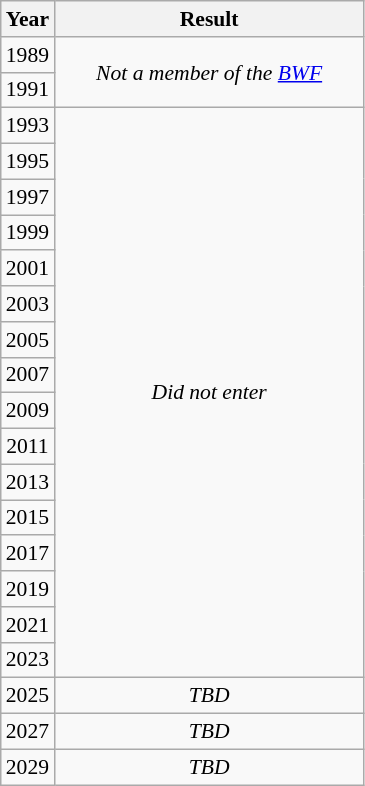<table class="wikitable" style="text-align: center; font-size:90%">
<tr>
<th>Year</th>
<th style="width:200px">Result</th>
</tr>
<tr>
<td> 1989</td>
<td rowspan="2"><em>Not a member of the <a href='#'>BWF</a></em></td>
</tr>
<tr>
<td> 1991</td>
</tr>
<tr>
<td> 1993</td>
<td rowspan="16"><em>Did not enter</em></td>
</tr>
<tr>
<td> 1995</td>
</tr>
<tr>
<td> 1997</td>
</tr>
<tr>
<td> 1999</td>
</tr>
<tr>
<td> 2001</td>
</tr>
<tr>
<td> 2003</td>
</tr>
<tr>
<td> 2005</td>
</tr>
<tr>
<td> 2007</td>
</tr>
<tr>
<td> 2009</td>
</tr>
<tr>
<td> 2011</td>
</tr>
<tr>
<td> 2013</td>
</tr>
<tr>
<td> 2015</td>
</tr>
<tr>
<td> 2017</td>
</tr>
<tr>
<td> 2019</td>
</tr>
<tr>
<td> 2021</td>
</tr>
<tr>
<td> 2023</td>
</tr>
<tr>
<td> 2025</td>
<td><em>TBD</em></td>
</tr>
<tr>
<td> 2027</td>
<td><em>TBD</em></td>
</tr>
<tr>
<td> 2029</td>
<td><em>TBD</em></td>
</tr>
</table>
